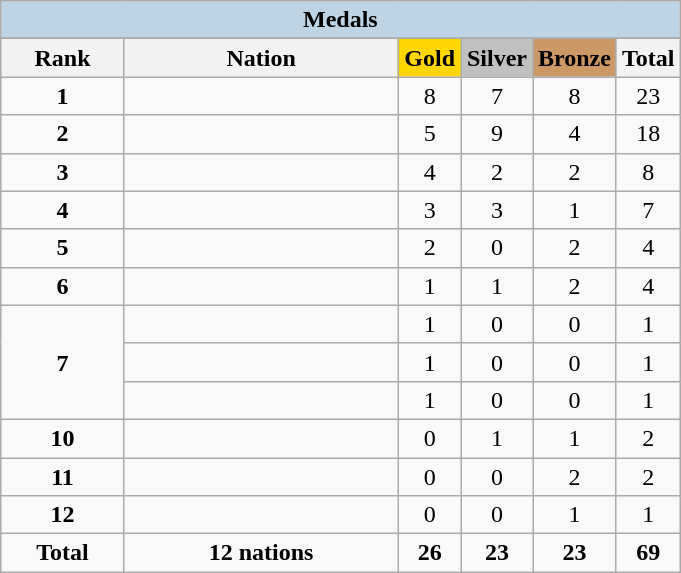<table class="wikitable" style="text-align:center">
<tr>
<td colspan="6" style="background:#BCD4E6"><strong>Medals</strong></td>
</tr>
<tr>
</tr>
<tr style="background-color:#EDEDED;">
<th width="75px" class="hintergrundfarbe5">Rank</th>
<th width="175px" class="hintergrundfarbe6">Nation</th>
<th style="background:    gold; width:35px ">Gold</th>
<th style="background:  silver; width:35px ">Silver</th>
<th style="background: #CC9966; width:35px ">Bronze</th>
<th width="35px">Total</th>
</tr>
<tr>
<td><strong>1</strong></td>
<td align=left></td>
<td>8</td>
<td>7</td>
<td>8</td>
<td>23</td>
</tr>
<tr>
<td><strong>2</strong></td>
<td align=left></td>
<td>5</td>
<td>9</td>
<td>4</td>
<td>18</td>
</tr>
<tr>
<td><strong>3</strong></td>
<td align=left><em></em></td>
<td>4</td>
<td>2</td>
<td>2</td>
<td>8</td>
</tr>
<tr>
<td><strong>4</strong></td>
<td align=left></td>
<td>3</td>
<td>3</td>
<td>1</td>
<td>7</td>
</tr>
<tr>
<td><strong>5</strong></td>
<td align=left></td>
<td>2</td>
<td>0</td>
<td>2</td>
<td>4</td>
</tr>
<tr>
<td><strong>6</strong></td>
<td align=left></td>
<td>1</td>
<td>1</td>
<td>2</td>
<td>4</td>
</tr>
<tr>
<td rowspan="3"><strong>7</strong></td>
<td align=left><em></em></td>
<td>1</td>
<td>0</td>
<td>0</td>
<td>1</td>
</tr>
<tr>
<td align=left></td>
<td>1</td>
<td>0</td>
<td>0</td>
<td>1</td>
</tr>
<tr>
<td align=left></td>
<td>1</td>
<td>0</td>
<td>0</td>
<td>1</td>
</tr>
<tr>
<td><strong>10</strong></td>
<td align=left></td>
<td>0</td>
<td>1</td>
<td>1</td>
<td>2</td>
</tr>
<tr>
<td><strong>11</strong></td>
<td align="left"></td>
<td>0</td>
<td>0</td>
<td>2</td>
<td>2</td>
</tr>
<tr>
<td><strong>12</strong></td>
<td align="left"></td>
<td>0</td>
<td>0</td>
<td>1</td>
<td>1</td>
</tr>
<tr>
<td><strong>Total</strong></td>
<td><strong>12 nations</strong></td>
<td><strong>26</strong></td>
<td><strong>23</strong></td>
<td><strong>23</strong></td>
<td><strong>69</strong></td>
</tr>
</table>
